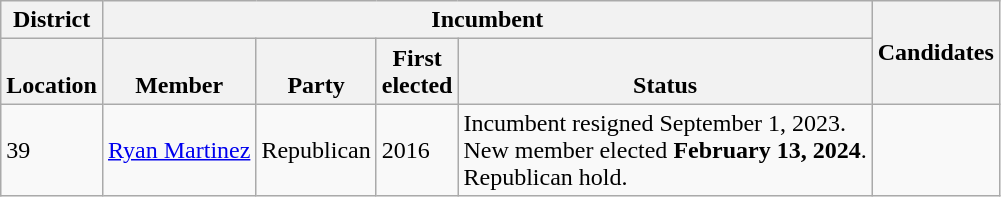<table class="wikitable sortable">
<tr>
<th colspan=1>District</th>
<th colspan=4>Incumbent</th>
<th rowspan=2 class="unsortable">Candidates</th>
</tr>
<tr valign=bottom>
<th>Location</th>
<th>Member</th>
<th>Party</th>
<th>First<br>elected</th>
<th>Status</th>
</tr>
<tr>
<td>39</td>
<td><a href='#'>Ryan Martinez</a></td>
<td>Republican</td>
<td>2016</td>
<td>Incumbent resigned September 1, 2023.<br>New member elected <strong>February 13, 2024</strong>.<br>Republican hold.</td>
<td nowrap></td>
</tr>
</table>
